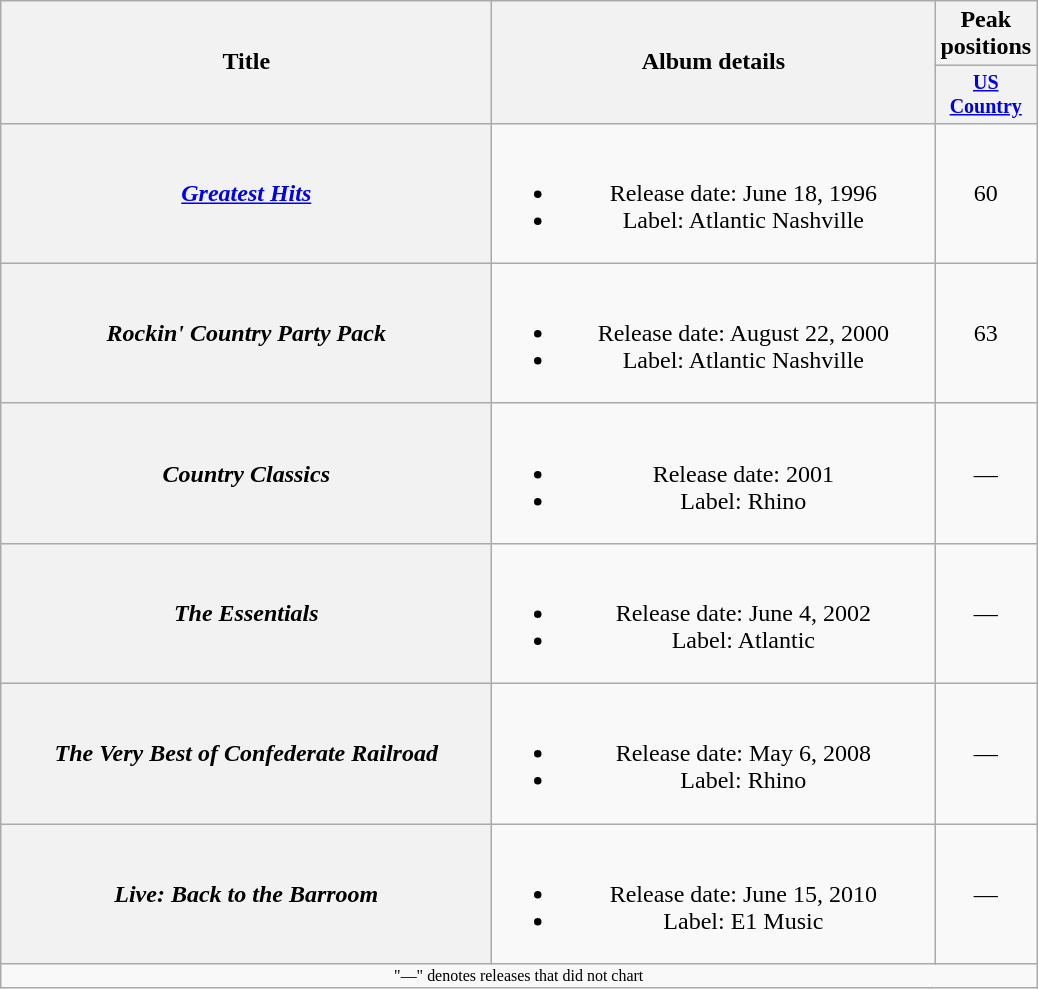<table class="wikitable plainrowheaders" style="text-align:center;">
<tr>
<th rowspan="2" style="width:20em;">Title</th>
<th rowspan="2" style="width:18em;">Album details</th>
<th>Peak positions</th>
</tr>
<tr style="font-size:smaller;">
<th style="width:60px;"><a href='#'>US Country</a></th>
</tr>
<tr>
<th scope="row"><em><a href='#'>Greatest Hits</a></em></th>
<td><br><ul><li>Release date: June 18, 1996</li><li>Label: Atlantic Nashville</li></ul></td>
<td>60</td>
</tr>
<tr>
<th scope="row"><em>Rockin' Country Party Pack</em></th>
<td><br><ul><li>Release date: August 22, 2000</li><li>Label: Atlantic Nashville</li></ul></td>
<td>63</td>
</tr>
<tr>
<th scope="row"><em>Country Classics</em></th>
<td><br><ul><li>Release date: 2001</li><li>Label: Rhino</li></ul></td>
<td>—</td>
</tr>
<tr>
<th scope="row"><em>The Essentials</em></th>
<td><br><ul><li>Release date: June 4, 2002</li><li>Label: Atlantic</li></ul></td>
<td>—</td>
</tr>
<tr>
<th scope="row"><em>The Very Best of Confederate Railroad</em></th>
<td><br><ul><li>Release date: May 6, 2008</li><li>Label: Rhino</li></ul></td>
<td>—</td>
</tr>
<tr>
<th scope="row"><em>Live: Back to the Barroom</em></th>
<td><br><ul><li>Release date: June 15, 2010</li><li>Label: E1 Music</li></ul></td>
<td>—</td>
</tr>
<tr>
<td colspan="3" style="font-size:8pt">"—" denotes releases that did not chart</td>
</tr>
</table>
